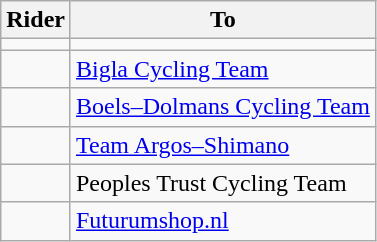<table class="wikitable sortable">
<tr>
<th>Rider</th>
<th>To</th>
</tr>
<tr>
<td></td>
<td></td>
</tr>
<tr>
<td></td>
<td><a href='#'>Bigla Cycling Team</a></td>
</tr>
<tr>
<td></td>
<td><a href='#'>Boels–Dolmans Cycling Team</a></td>
</tr>
<tr>
<td></td>
<td><a href='#'>Team Argos–Shimano</a></td>
</tr>
<tr>
<td></td>
<td>Peoples Trust Cycling Team</td>
</tr>
<tr>
<td></td>
<td><a href='#'>Futurumshop.nl</a></td>
</tr>
</table>
